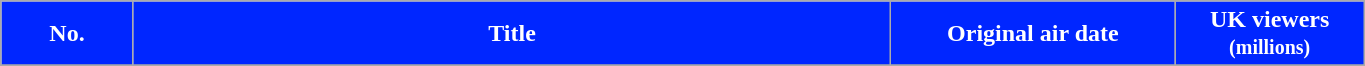<table class="wikitable plainrowheaders" style="width:72%;">
<tr>
<th scope="col" style="background:#0026FF; color:#fff;" width=7%>No.</th>
<th scope="col" style="background:#0026FF; color:#fff;" width=40%>Title</th>
<th scope="col" style="background:#0026FF; color:#fff;" width=15%>Original air date</th>
<th scope="col" style="background:#0026FF; color:#fff;" width=10%>UK viewers<br><small>(millions)</small></th>
</tr>
<tr>
</tr>
</table>
